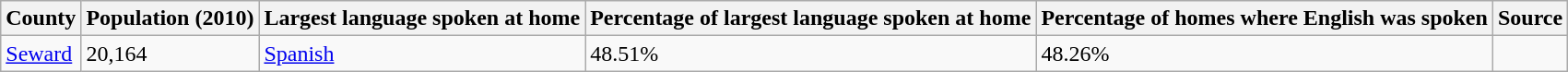<table class="wikitable sortable">
<tr>
<th>County</th>
<th data-sort-type="number">Population (2010)</th>
<th>Largest language spoken at home</th>
<th>Percentage of largest language spoken at home</th>
<th>Percentage of homes where English was spoken</th>
<th>Source</th>
</tr>
<tr>
<td><a href='#'>Seward</a></td>
<td>20,164</td>
<td><a href='#'>Spanish</a></td>
<td>48.51%</td>
<td>48.26%</td>
<td></td>
</tr>
</table>
